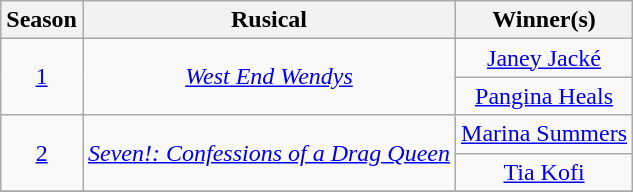<table class="wikitable sortable" style="text-align:center">
<tr>
<th>Season</th>
<th>Rusical</th>
<th>Winner(s)</th>
</tr>
<tr>
<td rowspan="2"><a href='#'>1</a></td>
<td rowspan="2"><em><a href='#'>West End Wendys</a></em></td>
<td><a href='#'>Janey Jacké</a></td>
</tr>
<tr>
<td><a href='#'>Pangina Heals</a></td>
</tr>
<tr>
<td rowspan="2"><a href='#'>2</a></td>
<td rowspan="2" nowrap><em><a href='#'>Seven!: Confessions of a Drag Queen</a></em></td>
<td nowrap><a href='#'>Marina Summers</a></td>
</tr>
<tr>
<td><a href='#'>Tia Kofi</a></td>
</tr>
<tr>
</tr>
</table>
